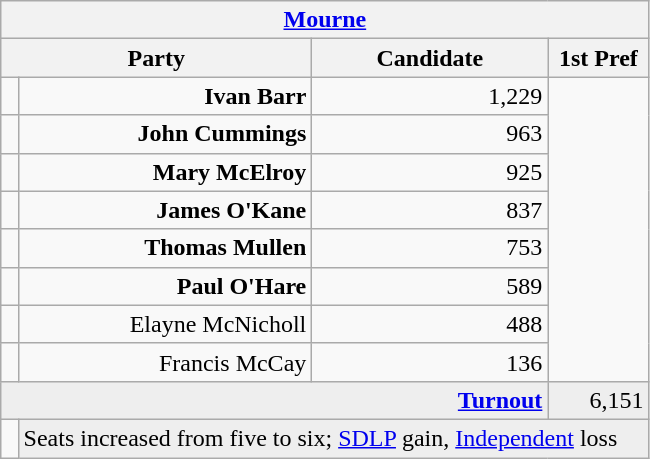<table class="wikitable">
<tr>
<th colspan="4" align="center"><a href='#'>Mourne</a></th>
</tr>
<tr>
<th colspan="2" align="center" width=200>Party</th>
<th width=150>Candidate</th>
<th width=60>1st Pref</th>
</tr>
<tr>
<td></td>
<td align="right"><strong>Ivan Barr</strong></td>
<td align="right">1,229</td>
</tr>
<tr>
<td></td>
<td align="right"><strong>John Cummings</strong></td>
<td align="right">963</td>
</tr>
<tr>
<td></td>
<td align="right"><strong>Mary McElroy</strong></td>
<td align="right">925</td>
</tr>
<tr>
<td></td>
<td align="right"><strong>James O'Kane</strong></td>
<td align="right">837</td>
</tr>
<tr>
<td></td>
<td align="right"><strong>Thomas Mullen</strong></td>
<td align="right">753</td>
</tr>
<tr>
<td></td>
<td align="right"><strong>Paul O'Hare</strong></td>
<td align="right">589</td>
</tr>
<tr>
<td></td>
<td align="right">Elayne McNicholl</td>
<td align="right">488</td>
</tr>
<tr>
<td></td>
<td align="right">Francis McCay</td>
<td align="right">136</td>
</tr>
<tr bgcolor="EEEEEE">
<td colspan=3 align="right"><strong><a href='#'>Turnout</a></strong></td>
<td align="right">6,151</td>
</tr>
<tr>
<td bgcolor=></td>
<td colspan=3 bgcolor="EEEEEE">Seats increased from five to six; <a href='#'>SDLP</a> gain, <a href='#'>Independent</a> loss</td>
</tr>
</table>
